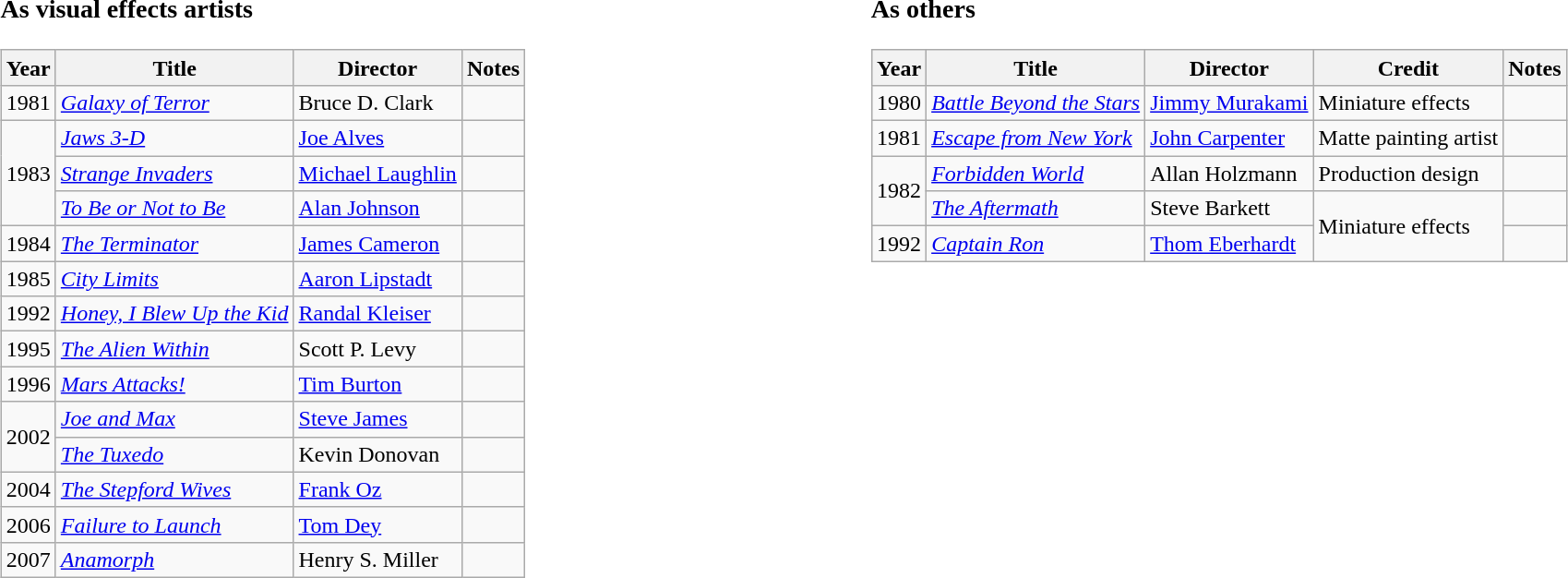<table style="width:100%;">
<tr style="vertical-align:top;">
<td width="50%"><br><h3>As visual effects artists</h3><table class="wikitable sortable">
<tr>
<th>Year</th>
<th>Title</th>
<th>Director</th>
<th>Notes</th>
</tr>
<tr>
<td>1981</td>
<td><em><a href='#'>Galaxy of Terror</a></em></td>
<td>Bruce D. Clark</td>
<td></td>
</tr>
<tr>
<td rowspan="3">1983</td>
<td><em><a href='#'>Jaws 3-D</a></em></td>
<td><a href='#'>Joe Alves</a></td>
<td></td>
</tr>
<tr>
<td><em><a href='#'>Strange Invaders</a></em></td>
<td><a href='#'>Michael Laughlin</a></td>
<td></td>
</tr>
<tr>
<td><a href='#'><em>To Be or Not to Be</em></a></td>
<td><a href='#'>Alan Johnson</a></td>
<td></td>
</tr>
<tr>
<td>1984</td>
<td><em><a href='#'>The Terminator</a></em></td>
<td><a href='#'>James Cameron</a></td>
<td></td>
</tr>
<tr>
<td>1985</td>
<td><a href='#'><em>City Limits</em></a></td>
<td><a href='#'>Aaron Lipstadt</a></td>
<td></td>
</tr>
<tr>
<td>1992</td>
<td><em><a href='#'>Honey, I Blew Up the Kid</a></em></td>
<td><a href='#'>Randal Kleiser</a></td>
<td></td>
</tr>
<tr>
<td>1995</td>
<td><em><a href='#'>The Alien Within</a></em></td>
<td>Scott P. Levy</td>
<td></td>
</tr>
<tr>
<td>1996</td>
<td><em><a href='#'>Mars Attacks!</a></em></td>
<td><a href='#'>Tim Burton</a></td>
<td></td>
</tr>
<tr>
<td rowspan="2">2002</td>
<td><em><a href='#'>Joe and Max</a></em></td>
<td><a href='#'>Steve James</a></td>
<td></td>
</tr>
<tr>
<td><em><a href='#'>The Tuxedo</a></em></td>
<td>Kevin Donovan</td>
<td></td>
</tr>
<tr>
<td>2004</td>
<td><a href='#'><em>The Stepford Wives</em></a></td>
<td><a href='#'>Frank Oz</a></td>
<td></td>
</tr>
<tr>
<td>2006</td>
<td><em><a href='#'>Failure to Launch</a></em></td>
<td><a href='#'>Tom Dey</a></td>
<td></td>
</tr>
<tr>
<td>2007</td>
<td><a href='#'><em>Anamorph</em></a></td>
<td>Henry S. Miller</td>
<td></td>
</tr>
</table>
</td>
<td width="50%"><br><h3>As others</h3><table class="wikitable sortable">
<tr>
<th>Year</th>
<th>Title</th>
<th>Director</th>
<th>Credit</th>
<th>Notes</th>
</tr>
<tr>
<td>1980</td>
<td><em><a href='#'>Battle Beyond the Stars</a></em></td>
<td><a href='#'>Jimmy Murakami</a></td>
<td>Miniature effects</td>
<td></td>
</tr>
<tr>
<td>1981</td>
<td><em><a href='#'>Escape from New York</a></em></td>
<td><a href='#'>John Carpenter</a></td>
<td>Matte painting artist</td>
<td></td>
</tr>
<tr>
<td rowspan="2">1982</td>
<td><em><a href='#'>Forbidden World</a></em></td>
<td>Allan Holzmann</td>
<td>Production design</td>
<td></td>
</tr>
<tr>
<td><a href='#'><em>The Aftermath</em></a></td>
<td>Steve Barkett</td>
<td rowspan="2">Miniature effects</td>
<td></td>
</tr>
<tr>
<td>1992</td>
<td><em><a href='#'>Captain Ron</a></em></td>
<td><a href='#'>Thom Eberhardt</a></td>
<td></td>
</tr>
</table>
</td>
<td width="50%"></td>
</tr>
</table>
